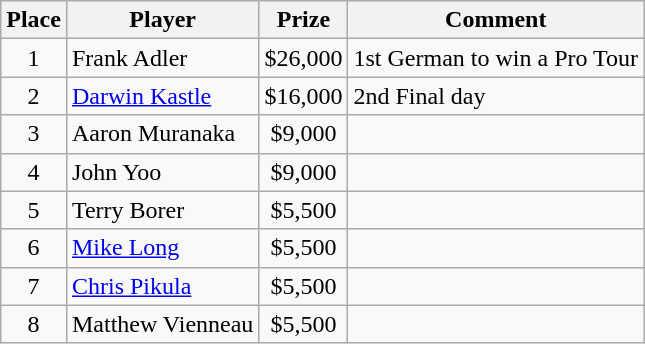<table class="wikitable">
<tr>
<th>Place</th>
<th>Player</th>
<th>Prize</th>
<th>Comment</th>
</tr>
<tr>
<td align=center>1</td>
<td> Frank Adler</td>
<td align=center>$26,000</td>
<td>1st German to win a Pro Tour</td>
</tr>
<tr>
<td align=center>2</td>
<td> <a href='#'>Darwin Kastle</a></td>
<td align=center>$16,000</td>
<td>2nd Final day</td>
</tr>
<tr>
<td align=center>3</td>
<td> Aaron Muranaka</td>
<td align=center>$9,000</td>
<td></td>
</tr>
<tr>
<td align=center>4</td>
<td> John Yoo</td>
<td align=center>$9,000</td>
<td></td>
</tr>
<tr>
<td align=center>5</td>
<td> Terry Borer</td>
<td align=center>$5,500</td>
<td></td>
</tr>
<tr>
<td align=center>6</td>
<td> <a href='#'>Mike Long</a></td>
<td align=center>$5,500</td>
<td></td>
</tr>
<tr>
<td align=center>7</td>
<td> <a href='#'>Chris Pikula</a></td>
<td align=center>$5,500</td>
<td></td>
</tr>
<tr>
<td align=center>8</td>
<td> Matthew Vienneau</td>
<td align=center>$5,500</td>
<td></td>
</tr>
</table>
